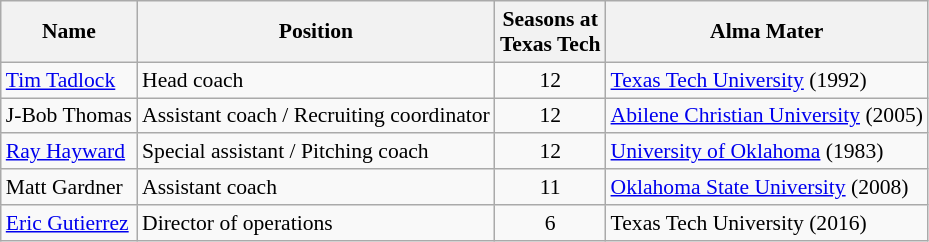<table class="wikitable" border="1" style="font-size:90%;">
<tr>
<th>Name</th>
<th>Position</th>
<th>Seasons at<br>Texas Tech</th>
<th>Alma Mater</th>
</tr>
<tr>
<td><a href='#'>Tim Tadlock</a></td>
<td>Head coach</td>
<td align=center>12</td>
<td><a href='#'>Texas Tech University</a> (1992)</td>
</tr>
<tr>
<td>J-Bob Thomas</td>
<td>Assistant coach / Recruiting coordinator</td>
<td align=center>12</td>
<td><a href='#'>Abilene Christian University</a> (2005)</td>
</tr>
<tr>
<td><a href='#'>Ray Hayward</a></td>
<td>Special assistant / Pitching coach</td>
<td align=center>12</td>
<td><a href='#'>University of Oklahoma</a> (1983)</td>
</tr>
<tr>
<td>Matt Gardner</td>
<td>Assistant coach</td>
<td align=center>11</td>
<td><a href='#'>Oklahoma State University</a> (2008)</td>
</tr>
<tr>
<td><a href='#'>Eric Gutierrez</a></td>
<td>Director of operations</td>
<td align=center>6</td>
<td>Texas Tech University (2016)</td>
</tr>
</table>
